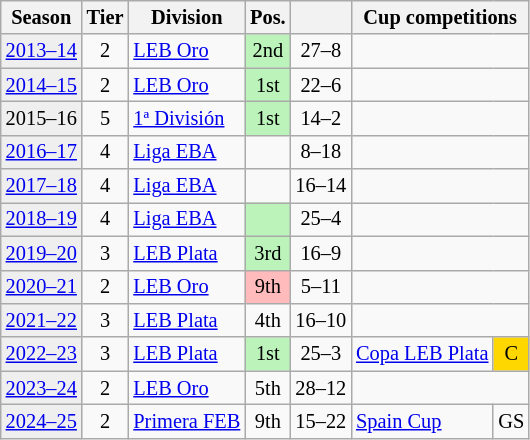<table class="wikitable" style="font-size:85%; text-align:center">
<tr>
<th>Season</th>
<th>Tier</th>
<th>Division</th>
<th>Pos.</th>
<th></th>
<th colspan=2>Cup competitions</th>
</tr>
<tr>
<td style="background:#efefef;"><a href='#'>2013–14</a></td>
<td>2</td>
<td align=left><a href='#'>LEB Oro</a></td>
<td bgcolor=#BBF3BB>2nd</td>
<td>27–8</td>
<td colspan=2></td>
</tr>
<tr>
<td style="background:#efefef;"><a href='#'>2014–15</a></td>
<td>2</td>
<td align=left><a href='#'>LEB Oro</a></td>
<td bgcolor=#BBF3BB>1st</td>
<td>22–6</td>
<td colspan=2></td>
</tr>
<tr>
<td style="background:#efefef;">2015–16</td>
<td>5</td>
<td align=left><a href='#'>1ª División</a></td>
<td bgcolor=#BBF3BB>1st</td>
<td>14–2</td>
<td colspan=2></td>
</tr>
<tr>
<td style="background:#efefef;"><a href='#'>2016–17</a></td>
<td>4</td>
<td align=left><a href='#'>Liga EBA</a></td>
<td></td>
<td>8–18</td>
<td colspan=2></td>
</tr>
<tr>
<td bgcolor=#efefef><a href='#'>2017–18</a></td>
<td>4</td>
<td align=left><a href='#'>Liga EBA</a></td>
<td></td>
<td>16–14</td>
</tr>
<tr>
<td bgcolor=#efefef><a href='#'>2018–19</a></td>
<td>4</td>
<td align=left><a href='#'>Liga EBA</a></td>
<td bgcolor=#BBF3BB></td>
<td>25–4</td>
<td colspan=2></td>
</tr>
<tr>
<td bgcolor=#efefef><a href='#'>2019–20</a></td>
<td>3</td>
<td align=left><a href='#'>LEB Plata</a></td>
<td bgcolor=#BBF3BB>3rd</td>
<td>16–9</td>
<td colspan=2></td>
</tr>
<tr>
<td bgcolor=#efefef><a href='#'>2020–21</a></td>
<td>2</td>
<td align=left><a href='#'>LEB Oro</a></td>
<td bgcolor=#FFBBBB>9th</td>
<td>5–11</td>
<td colspan=2></td>
</tr>
<tr>
<td bgcolor=#efefef><a href='#'>2021–22</a></td>
<td>3</td>
<td align=left><a href='#'>LEB Plata</a></td>
<td>4th</td>
<td>16–10</td>
<td colspan=2></td>
</tr>
<tr>
<td bgcolor=#efefef><a href='#'>2022–23</a></td>
<td>3</td>
<td align=left><a href='#'>LEB Plata</a></td>
<td bgcolor=#BBF3BB>1st</td>
<td>25–3</td>
<td align=left><a href='#'>Copa LEB Plata</a></td>
<td bgcolor=gold>C</td>
</tr>
<tr>
<td bgcolor=#efefef><a href='#'>2023–24</a></td>
<td>2</td>
<td align=left><a href='#'>LEB Oro</a></td>
<td>5th</td>
<td>28–12</td>
<td colspan=2></td>
</tr>
<tr>
<td bgcolor=#efefef><a href='#'>2024–25</a></td>
<td>2</td>
<td align=left><a href='#'>Primera FEB</a></td>
<td>9th</td>
<td>15–22</td>
<td align=left><a href='#'>Spain Cup</a></td>
<td>GS</td>
</tr>
</table>
